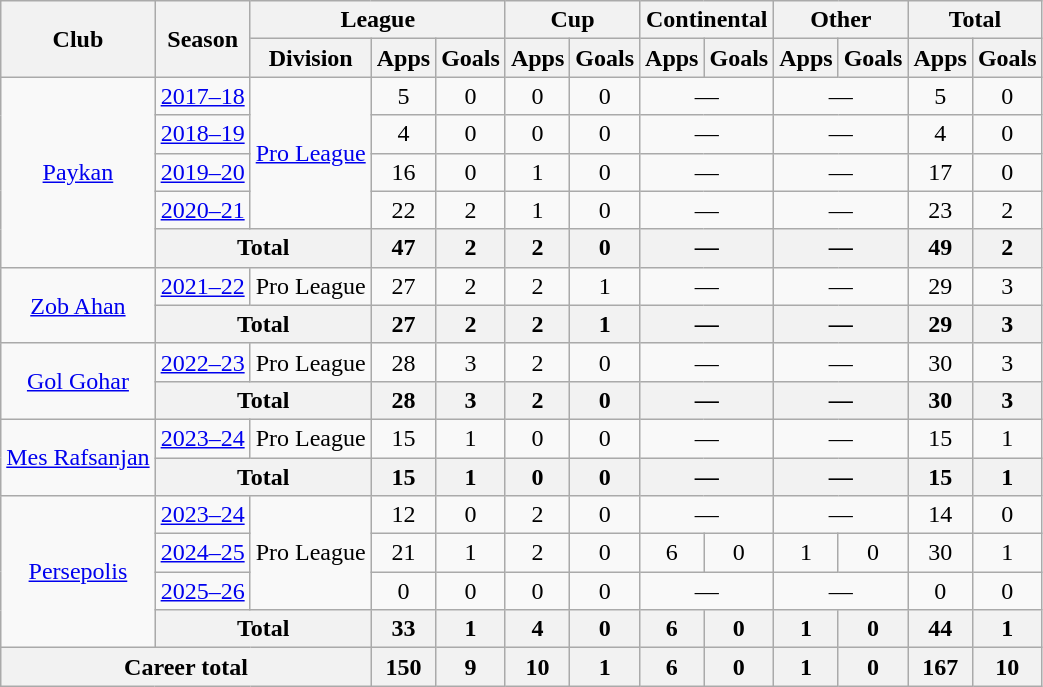<table class="wikitable" style="text-align: center">
<tr>
<th rowspan="2">Club</th>
<th rowspan="2">Season</th>
<th colspan="3">League</th>
<th colspan="2">Cup</th>
<th colspan="2">Continental</th>
<th colspan="2">Other</th>
<th colspan="2">Total</th>
</tr>
<tr>
<th>Division</th>
<th>Apps</th>
<th>Goals</th>
<th>Apps</th>
<th>Goals</th>
<th>Apps</th>
<th>Goals</th>
<th>Apps</th>
<th>Goals</th>
<th>Apps</th>
<th>Goals</th>
</tr>
<tr>
<td rowspan="5"><a href='#'>Paykan</a></td>
<td><a href='#'>2017–18</a></td>
<td rowspan="4"><a href='#'>Pro League</a></td>
<td>5</td>
<td>0</td>
<td>0</td>
<td>0</td>
<td colspan="2">—</td>
<td colspan="2">—</td>
<td>5</td>
<td>0</td>
</tr>
<tr>
<td><a href='#'>2018–19</a></td>
<td>4</td>
<td>0</td>
<td>0</td>
<td>0</td>
<td colspan="2">—</td>
<td colspan="2">—</td>
<td>4</td>
<td>0</td>
</tr>
<tr>
<td><a href='#'>2019–20</a></td>
<td>16</td>
<td>0</td>
<td>1</td>
<td>0</td>
<td colspan="2">—</td>
<td colspan="2">—</td>
<td>17</td>
<td>0</td>
</tr>
<tr>
<td><a href='#'>2020–21</a></td>
<td>22</td>
<td>2</td>
<td>1</td>
<td>0</td>
<td colspan="2">—</td>
<td colspan="2">—</td>
<td>23</td>
<td>2</td>
</tr>
<tr>
<th colspan="2">Total</th>
<th>47</th>
<th>2</th>
<th>2</th>
<th>0</th>
<th colspan="2">—</th>
<th colspan="2">—</th>
<th>49</th>
<th>2</th>
</tr>
<tr>
<td rowspan="2"><a href='#'>Zob Ahan</a></td>
<td><a href='#'>2021–22</a></td>
<td>Pro League</td>
<td>27</td>
<td>2</td>
<td>2</td>
<td>1</td>
<td colspan="2">—</td>
<td colspan="2">—</td>
<td>29</td>
<td>3</td>
</tr>
<tr>
<th colspan="2">Total</th>
<th>27</th>
<th>2</th>
<th>2</th>
<th>1</th>
<th colspan="2">—</th>
<th colspan="2">—</th>
<th>29</th>
<th>3</th>
</tr>
<tr>
<td rowspan="2"><a href='#'>Gol Gohar</a></td>
<td><a href='#'>2022–23</a></td>
<td>Pro League</td>
<td>28</td>
<td>3</td>
<td>2</td>
<td>0</td>
<td colspan="2">—</td>
<td colspan="2">—</td>
<td>30</td>
<td>3</td>
</tr>
<tr>
<th colspan="2">Total</th>
<th>28</th>
<th>3</th>
<th>2</th>
<th>0</th>
<th colspan="2">—</th>
<th colspan="2">—</th>
<th>30</th>
<th>3</th>
</tr>
<tr>
<td rowspan="2"><a href='#'>Mes Rafsanjan</a></td>
<td><a href='#'>2023–24</a></td>
<td>Pro League</td>
<td>15</td>
<td>1</td>
<td>0</td>
<td>0</td>
<td colspan="2">—</td>
<td colspan="2">—</td>
<td>15</td>
<td>1</td>
</tr>
<tr>
<th colspan="2">Total</th>
<th>15</th>
<th>1</th>
<th>0</th>
<th>0</th>
<th colspan="2">—</th>
<th colspan="2">—</th>
<th>15</th>
<th>1</th>
</tr>
<tr>
<td rowspan="4"><a href='#'>Persepolis</a></td>
<td><a href='#'>2023–24</a></td>
<td rowspan="3">Pro League</td>
<td>12</td>
<td>0</td>
<td>2</td>
<td>0</td>
<td colspan="2">—</td>
<td colspan="2">—</td>
<td>14</td>
<td>0</td>
</tr>
<tr>
<td><a href='#'>2024–25</a></td>
<td>21</td>
<td>1</td>
<td>2</td>
<td>0</td>
<td>6</td>
<td>0</td>
<td>1</td>
<td>0</td>
<td>30</td>
<td>1</td>
</tr>
<tr>
<td><a href='#'>2025–26</a></td>
<td>0</td>
<td>0</td>
<td>0</td>
<td>0</td>
<td colspan="2">—</td>
<td colspan="2">—</td>
<td>0</td>
<td>0</td>
</tr>
<tr>
<th colspan="2">Total</th>
<th>33</th>
<th>1</th>
<th>4</th>
<th>0</th>
<th>6</th>
<th>0</th>
<th>1</th>
<th>0</th>
<th>44</th>
<th>1</th>
</tr>
<tr>
<th colspan="3">Career total</th>
<th>150</th>
<th>9</th>
<th>10</th>
<th>1</th>
<th>6</th>
<th>0</th>
<th>1</th>
<th>0</th>
<th>167</th>
<th>10</th>
</tr>
</table>
